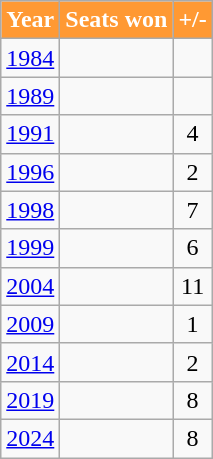<table class="wikitable">
<tr>
<th style="background-color:#FF9933; color:white">Year</th>
<th style="background-color:#FF9933; color:white">Seats won</th>
<th style="background-color:#FF9933; color:white">+/-</th>
</tr>
<tr style="text-align:center;">
<td><a href='#'>1984</a></td>
<td></td>
<td></td>
</tr>
<tr style="text-align:center;">
<td><a href='#'>1989</a></td>
<td></td>
<td></td>
</tr>
<tr style="text-align:center;">
<td><a href='#'>1991</a></td>
<td></td>
<td> 4</td>
</tr>
<tr style="text-align:center;">
<td><a href='#'>1996</a></td>
<td></td>
<td> 2</td>
</tr>
<tr style="text-align:center;">
<td><a href='#'>1998</a></td>
<td></td>
<td> 7</td>
</tr>
<tr style="text-align:center;">
<td><a href='#'>1999</a></td>
<td></td>
<td> 6</td>
</tr>
<tr style="text-align:center;">
<td><a href='#'>2004</a></td>
<td></td>
<td> 11</td>
</tr>
<tr style="text-align:center;">
<td><a href='#'>2009</a></td>
<td></td>
<td> 1</td>
</tr>
<tr style="text-align:center;">
<td><a href='#'>2014</a></td>
<td></td>
<td> 2</td>
</tr>
<tr style="text-align:center;">
<td><a href='#'>2019</a></td>
<td></td>
<td> 8</td>
</tr>
<tr style="text-align:center;">
<td><a href='#'>2024</a></td>
<td></td>
<td> 8</td>
</tr>
</table>
